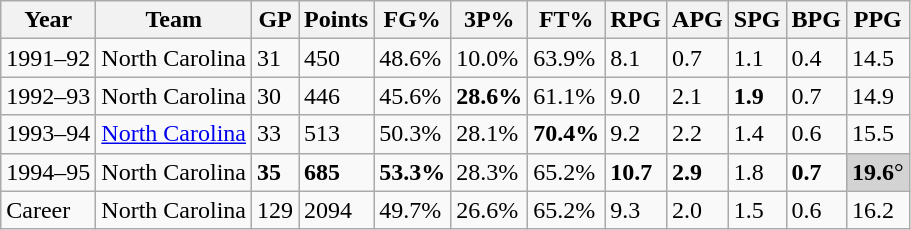<table class="wikitable">
<tr>
<th>Year</th>
<th>Team</th>
<th>GP</th>
<th>Points</th>
<th>FG%</th>
<th>3P%</th>
<th>FT%</th>
<th>RPG</th>
<th>APG</th>
<th>SPG</th>
<th>BPG</th>
<th>PPG</th>
</tr>
<tr>
<td>1991–92</td>
<td>North Carolina</td>
<td>31</td>
<td>450</td>
<td>48.6%</td>
<td>10.0%</td>
<td>63.9%</td>
<td>8.1</td>
<td>0.7</td>
<td>1.1</td>
<td>0.4</td>
<td>14.5</td>
</tr>
<tr>
<td>1992–93</td>
<td>North Carolina</td>
<td>30</td>
<td>446</td>
<td>45.6%</td>
<td><strong>28.6%</strong></td>
<td>61.1%</td>
<td>9.0</td>
<td>2.1</td>
<td><strong>1.9</strong></td>
<td>0.7</td>
<td>14.9</td>
</tr>
<tr>
<td>1993–94</td>
<td><a href='#'>North Carolina</a></td>
<td>33</td>
<td>513</td>
<td>50.3%</td>
<td>28.1%</td>
<td><strong>70.4%</strong></td>
<td>9.2</td>
<td>2.2</td>
<td>1.4</td>
<td>0.6</td>
<td>15.5</td>
</tr>
<tr>
<td>1994–95</td>
<td>North Carolina</td>
<td><strong>35</strong></td>
<td><strong>685</strong></td>
<td><strong>53.3%</strong></td>
<td>28.3%</td>
<td>65.2%</td>
<td><strong>10.7</strong></td>
<td><strong>2.9</strong></td>
<td>1.8</td>
<td><strong>0.7</strong></td>
<td style="background:#D3D3D3"><strong>19.6</strong>°</td>
</tr>
<tr>
<td>Career</td>
<td>North Carolina</td>
<td>129</td>
<td>2094</td>
<td>49.7%</td>
<td>26.6%</td>
<td>65.2%</td>
<td>9.3</td>
<td>2.0</td>
<td>1.5</td>
<td>0.6</td>
<td>16.2</td>
</tr>
</table>
